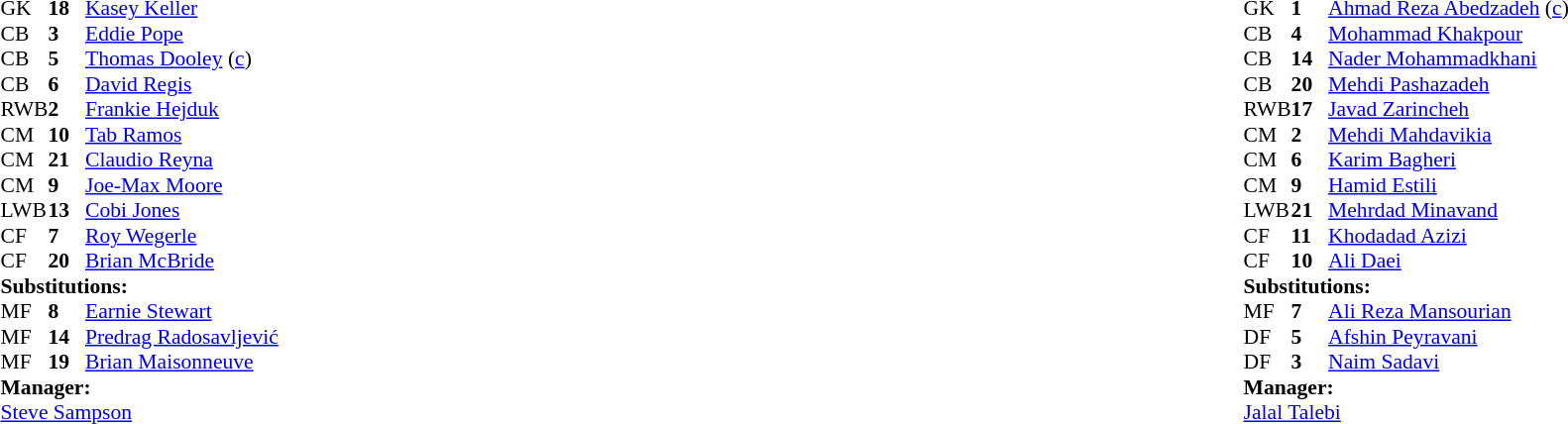<table width="100%">
<tr>
<td valign="top" width="50%"><br><table style="font-size: 90%" cellspacing="0" cellpadding="0">
<tr>
<th width="25"></th>
<th width="25"></th>
</tr>
<tr>
<td>GK</td>
<td><strong>18</strong></td>
<td><a href='#'>Kasey Keller</a></td>
</tr>
<tr>
<td>CB</td>
<td><strong>3</strong></td>
<td><a href='#'>Eddie Pope</a></td>
</tr>
<tr>
<td>CB</td>
<td><strong>5</strong></td>
<td><a href='#'>Thomas Dooley</a> (<a href='#'>c</a>)</td>
<td></td>
<td></td>
</tr>
<tr>
<td>CB</td>
<td><strong>6</strong></td>
<td><a href='#'>David Regis</a></td>
<td></td>
</tr>
<tr>
<td>RWB</td>
<td><strong>2</strong></td>
<td><a href='#'>Frankie Hejduk</a></td>
</tr>
<tr>
<td>CM</td>
<td><strong>10</strong></td>
<td><a href='#'>Tab Ramos</a></td>
<td></td>
<td></td>
</tr>
<tr>
<td>CM</td>
<td><strong>21</strong></td>
<td><a href='#'>Claudio Reyna</a></td>
</tr>
<tr>
<td>CM</td>
<td><strong>9</strong></td>
<td><a href='#'>Joe-Max Moore</a></td>
</tr>
<tr>
<td>LWB</td>
<td><strong>13</strong></td>
<td><a href='#'>Cobi Jones</a></td>
</tr>
<tr>
<td>CF</td>
<td><strong>7</strong></td>
<td><a href='#'>Roy Wegerle</a></td>
<td></td>
<td></td>
</tr>
<tr>
<td>CF</td>
<td><strong>20</strong></td>
<td><a href='#'>Brian McBride</a></td>
</tr>
<tr>
<td colspan=3><strong>Substitutions:</strong></td>
</tr>
<tr>
<td>MF</td>
<td><strong>8</strong></td>
<td><a href='#'>Earnie Stewart</a></td>
<td></td>
<td></td>
</tr>
<tr>
<td>MF</td>
<td><strong>14</strong></td>
<td><a href='#'>Predrag Radosavljević</a></td>
<td></td>
<td></td>
</tr>
<tr>
<td>MF</td>
<td><strong>19</strong></td>
<td><a href='#'>Brian Maisonneuve</a></td>
<td></td>
<td></td>
</tr>
<tr>
<td colspan=3><strong>Manager:</strong></td>
</tr>
<tr>
<td colspan="4"><a href='#'>Steve Sampson</a></td>
</tr>
</table>
</td>
<td valign="top"></td>
<td valign="top" width="50%"><br><table style="font-size: 90%" cellspacing="0" cellpadding="0" align="center">
<tr>
<th width="25"></th>
<th width="25"></th>
</tr>
<tr>
<td>GK</td>
<td><strong>1</strong></td>
<td><a href='#'>Ahmad Reza Abedzadeh</a> (<a href='#'>c</a>)</td>
</tr>
<tr>
<td>CB</td>
<td><strong>4</strong></td>
<td><a href='#'>Mohammad Khakpour</a></td>
</tr>
<tr>
<td>CB</td>
<td><strong>14</strong></td>
<td><a href='#'>Nader Mohammadkhani</a></td>
<td></td>
<td></td>
</tr>
<tr>
<td>CB</td>
<td><strong>20</strong></td>
<td><a href='#'>Mehdi Pashazadeh</a></td>
</tr>
<tr>
<td>RWB</td>
<td><strong>17</strong></td>
<td><a href='#'>Javad Zarincheh</a></td>
<td></td>
<td></td>
</tr>
<tr>
<td>CM</td>
<td><strong>2</strong></td>
<td><a href='#'>Mehdi Mahdavikia</a></td>
</tr>
<tr>
<td>CM</td>
<td><strong>6</strong></td>
<td><a href='#'>Karim Bagheri</a></td>
</tr>
<tr>
<td>CM</td>
<td><strong>9</strong></td>
<td><a href='#'>Hamid Estili</a></td>
</tr>
<tr>
<td>LWB</td>
<td><strong>21</strong></td>
<td><a href='#'>Mehrdad Minavand</a></td>
<td></td>
</tr>
<tr>
<td>CF</td>
<td><strong>11</strong></td>
<td><a href='#'>Khodadad Azizi</a></td>
<td></td>
<td></td>
</tr>
<tr>
<td>CF</td>
<td><strong>10</strong></td>
<td><a href='#'>Ali Daei</a></td>
</tr>
<tr>
<td colspan=3><strong>Substitutions:</strong></td>
</tr>
<tr>
<td>MF</td>
<td><strong>7</strong></td>
<td><a href='#'>Ali Reza Mansourian</a></td>
<td></td>
<td></td>
</tr>
<tr>
<td>DF</td>
<td><strong>5</strong></td>
<td><a href='#'>Afshin Peyravani</a></td>
<td></td>
<td></td>
</tr>
<tr>
<td>DF</td>
<td><strong>3</strong></td>
<td><a href='#'>Naim Sadavi</a></td>
<td></td>
<td></td>
</tr>
<tr>
<td colspan=3><strong>Manager:</strong></td>
</tr>
<tr>
<td colspan="4"><a href='#'>Jalal Talebi</a></td>
</tr>
</table>
</td>
</tr>
</table>
